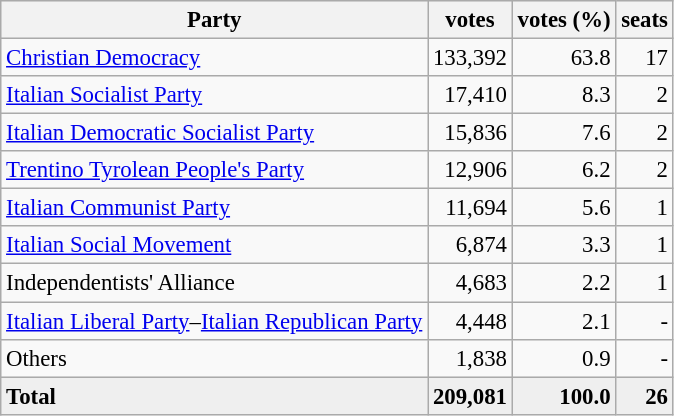<table class="wikitable" style="font-size:95%; text-align:right;">
<tr bgcolor="EFEFEF">
<th>Party</th>
<th>votes</th>
<th>votes (%)</th>
<th>seats</th>
</tr>
<tr>
<td align=left><a href='#'>Christian Democracy</a></td>
<td>133,392</td>
<td>63.8</td>
<td>17</td>
</tr>
<tr>
<td align=left><a href='#'>Italian Socialist Party</a></td>
<td>17,410</td>
<td>8.3</td>
<td>2</td>
</tr>
<tr>
<td align=left><a href='#'>Italian Democratic Socialist Party</a></td>
<td>15,836</td>
<td>7.6</td>
<td>2</td>
</tr>
<tr>
<td align=left><a href='#'>Trentino Tyrolean People's Party</a></td>
<td>12,906</td>
<td>6.2</td>
<td>2</td>
</tr>
<tr>
<td align=left><a href='#'>Italian Communist Party</a></td>
<td>11,694</td>
<td>5.6</td>
<td>1</td>
</tr>
<tr>
<td align=left><a href='#'>Italian Social Movement</a></td>
<td>6,874</td>
<td>3.3</td>
<td>1</td>
</tr>
<tr>
<td align=left>Independentists' Alliance</td>
<td>4,683</td>
<td>2.2</td>
<td>1</td>
</tr>
<tr>
<td align=left><a href='#'>Italian Liberal Party</a>–<a href='#'>Italian Republican Party</a></td>
<td>4,448</td>
<td>2.1</td>
<td>-</td>
</tr>
<tr>
<td align=left>Others</td>
<td>1,838</td>
<td>0.9</td>
<td>-</td>
</tr>
<tr bgcolor="EFEFEF">
<td align=left><strong>Total</strong></td>
<td><strong>209,081</strong></td>
<td><strong>100.0</strong></td>
<td><strong>26</strong></td>
</tr>
</table>
